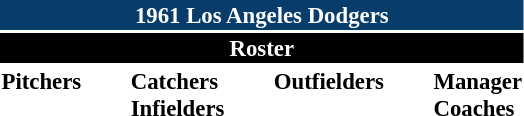<table class="toccolours" style="font-size: 95%;">
<tr>
<th colspan="10" style="background-color: #083c6b; color: white; text-align: center;">1961 Los Angeles Dodgers</th>
</tr>
<tr>
<td colspan="10" style="background-color: black; color: white; text-align: center;"><strong>Roster</strong></td>
</tr>
<tr>
<td valign="top"><strong>Pitchers</strong><br>

 
 

 
 
 
 
 
  
</td>
<td width="25px"></td>
<td valign="top"><strong>Catchers</strong><br>


<strong>Infielders</strong>









</td>
<td width="25px"></td>
<td valign="top"><strong>Outfielders</strong><br>







</td>
<td width="25px"></td>
<td valign="top"><strong>Manager</strong><br>
<strong>Coaches</strong>



</td>
</tr>
</table>
